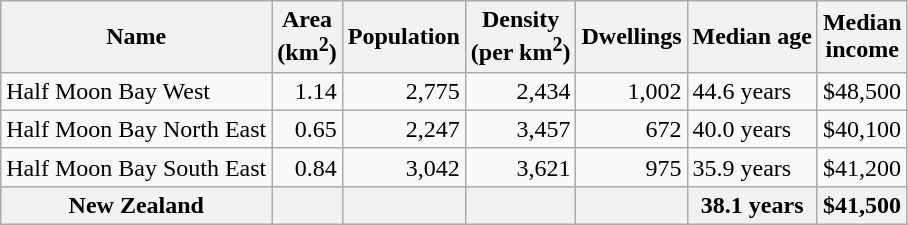<table class="wikitable">
<tr>
<th>Name</th>
<th>Area<br>(km<sup>2</sup>)</th>
<th>Population</th>
<th>Density<br>(per km<sup>2</sup>)</th>
<th>Dwellings</th>
<th>Median age</th>
<th>Median<br>income</th>
</tr>
<tr>
<td>Half Moon Bay West</td>
<td style="text-align:right;">1.14</td>
<td style="text-align:right;">2,775</td>
<td style="text-align:right;">2,434</td>
<td style="text-align:right;">1,002</td>
<td>44.6 years</td>
<td>$48,500</td>
</tr>
<tr>
<td>Half Moon Bay North East</td>
<td style="text-align:right;">0.65</td>
<td style="text-align:right;">2,247</td>
<td style="text-align:right;">3,457</td>
<td style="text-align:right;">672</td>
<td>40.0 years</td>
<td>$40,100</td>
</tr>
<tr>
<td>Half Moon Bay South East</td>
<td style="text-align:right;">0.84</td>
<td style="text-align:right;">3,042</td>
<td style="text-align:right;">3,621</td>
<td style="text-align:right;">975</td>
<td>35.9 years</td>
<td>$41,200</td>
</tr>
<tr>
<th>New Zealand</th>
<th></th>
<th></th>
<th></th>
<th></th>
<th>38.1 years</th>
<th style="text-align:left;">$41,500</th>
</tr>
</table>
